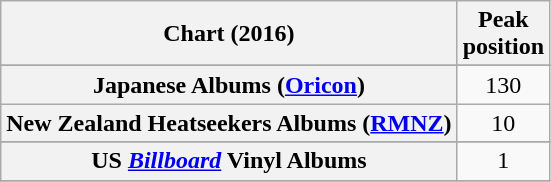<table class="wikitable sortable plainrowheaders" style="text-align:center">
<tr>
<th scope="col">Chart (2016)</th>
<th scope="col">Peak<br> position</th>
</tr>
<tr>
</tr>
<tr>
</tr>
<tr>
</tr>
<tr>
</tr>
<tr>
</tr>
<tr>
<th scope="row">Japanese Albums (<a href='#'>Oricon</a>)</th>
<td>130</td>
</tr>
<tr>
<th scope="row">New Zealand Heatseekers Albums (<a href='#'>RMNZ</a>)</th>
<td>10</td>
</tr>
<tr>
</tr>
<tr>
</tr>
<tr>
</tr>
<tr>
</tr>
<tr>
<th scope="row">US <em><a href='#'>Billboard</a></em> Vinyl Albums </th>
<td>1</td>
</tr>
<tr>
</tr>
</table>
